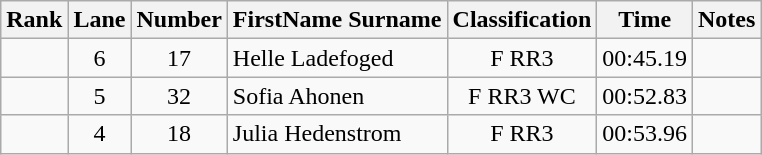<table class="wikitable sortable" style="text-align:center">
<tr>
<th>Rank</th>
<th>Lane</th>
<th>Number</th>
<th>FirstName Surname</th>
<th>Classification</th>
<th>Time</th>
<th>Notes</th>
</tr>
<tr>
<td></td>
<td>6</td>
<td>17</td>
<td style="text-align:left"> Helle Ladefoged</td>
<td>F RR3</td>
<td>00:45.19</td>
<td></td>
</tr>
<tr>
<td></td>
<td>5</td>
<td>32</td>
<td style="text-align:left"> Sofia Ahonen</td>
<td>F RR3 WC</td>
<td>00:52.83</td>
<td></td>
</tr>
<tr>
<td></td>
<td>4</td>
<td>18</td>
<td style="text-align:left"> Julia Hedenstrom</td>
<td>F RR3</td>
<td>00:53.96</td>
<td></td>
</tr>
</table>
